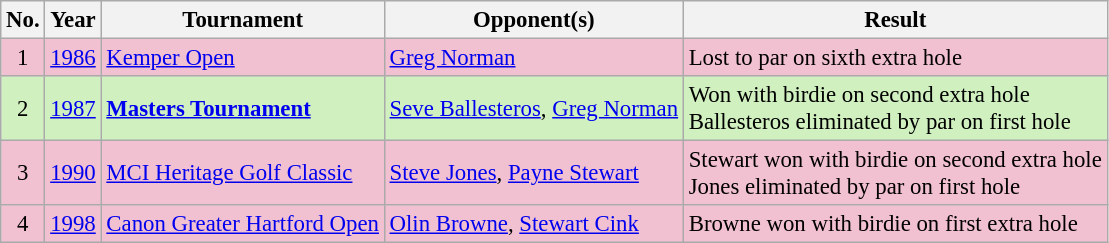<table class="wikitable" style="font-size:95%;">
<tr>
<th>No.</th>
<th>Year</th>
<th>Tournament</th>
<th>Opponent(s)</th>
<th>Result</th>
</tr>
<tr style="background:#F2C1D1;">
<td align=center>1</td>
<td><a href='#'>1986</a></td>
<td><a href='#'>Kemper Open</a></td>
<td> <a href='#'>Greg Norman</a></td>
<td>Lost to par on sixth extra hole</td>
</tr>
<tr style="background:#D0F0C0;">
<td align=center>2</td>
<td><a href='#'>1987</a></td>
<td><strong><a href='#'>Masters Tournament</a></strong></td>
<td> <a href='#'>Seve Ballesteros</a>,  <a href='#'>Greg Norman</a></td>
<td>Won with birdie on second extra hole<br>Ballesteros eliminated by par on first hole</td>
</tr>
<tr style="background:#F2C1D1;">
<td align=center>3</td>
<td><a href='#'>1990</a></td>
<td><a href='#'>MCI Heritage Golf Classic</a></td>
<td> <a href='#'>Steve Jones</a>,  <a href='#'>Payne Stewart</a></td>
<td>Stewart won with birdie on second extra hole<br>Jones eliminated by par on first hole</td>
</tr>
<tr style="background:#F2C1D1;">
<td align=center>4</td>
<td><a href='#'>1998</a></td>
<td><a href='#'>Canon Greater Hartford Open</a></td>
<td> <a href='#'>Olin Browne</a>,  <a href='#'>Stewart Cink</a></td>
<td>Browne won with birdie on first extra hole</td>
</tr>
</table>
